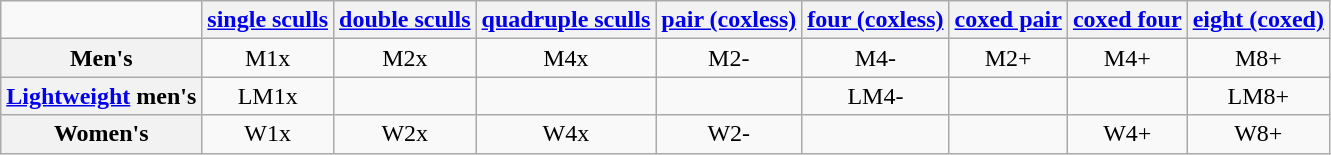<table class="wikitable" style="text-align:center;">
<tr>
<td></td>
<th><a href='#'>single sculls</a></th>
<th><a href='#'>double sculls</a></th>
<th><a href='#'>quadruple sculls</a></th>
<th><a href='#'>pair (coxless)</a></th>
<th><a href='#'>four (coxless)</a></th>
<th><a href='#'>coxed pair</a></th>
<th><a href='#'>coxed four</a></th>
<th><a href='#'>eight (coxed)</a></th>
</tr>
<tr>
<th>Men's</th>
<td>M1x </td>
<td>M2x </td>
<td>M4x </td>
<td>M2- </td>
<td>M4- </td>
<td>M2+ </td>
<td>M4+ </td>
<td>M8+ </td>
</tr>
<tr>
<th><a href='#'>Lightweight</a> men's</th>
<td>LM1x </td>
<td></td>
<td></td>
<td></td>
<td>LM4- </td>
<td></td>
<td></td>
<td>LM8+ </td>
</tr>
<tr>
<th>Women's</th>
<td>W1x </td>
<td>W2x </td>
<td>W4x </td>
<td>W2- </td>
<td></td>
<td></td>
<td>W4+ </td>
<td>W8+ </td>
</tr>
</table>
